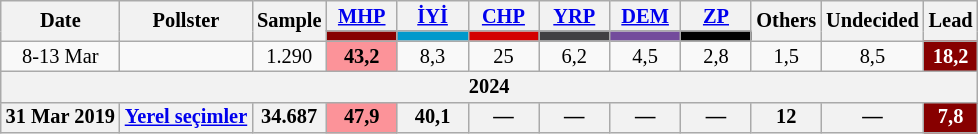<table class="wikitable mw-collapsible" style="text-align:center; font-size:85%; line-height:14px;">
<tr>
<th rowspan="2">Date</th>
<th rowspan="2">Pollster</th>
<th rowspan="2">Sample</th>
<th style="width:3em;"><a href='#'>MHP</a></th>
<th style="width:3em;"><a href='#'>İYİ</a></th>
<th style="width:3em;"><a href='#'>CHP</a></th>
<th style="width:3em;"><a href='#'>YRP</a></th>
<th style="width:3em;"><a href='#'>DEM</a></th>
<th style="width:3em;"><a href='#'>ZP</a></th>
<th rowspan="2">Others</th>
<th rowspan="2">Undecided</th>
<th rowspan="2">Lead</th>
</tr>
<tr>
<th style="background:#870000;"></th>
<th style="background:#0099cc;"></th>
<th style="background:#d40000;"></th>
<th style="background:#414042;"></th>
<th style="background:#734B9C;"></th>
<th style="background:#000000;"></th>
</tr>
<tr>
<td>8-13 Mar</td>
<td></td>
<td>1.290</td>
<td style="background:#fc9399"><strong>43,2</strong></td>
<td>8,3</td>
<td>25</td>
<td>6,2</td>
<td>4,5</td>
<td>2,8</td>
<td>1,5</td>
<td>8,5</td>
<th style="background:#870000; color:white;">18,2</th>
</tr>
<tr>
<th colspan="12">2024</th>
</tr>
<tr>
<th>31 Mar 2019</th>
<th><a href='#'>Yerel seçimler</a></th>
<th>34.687</th>
<th style="background:#fc9399">47,9</th>
<th>40,1</th>
<th>—</th>
<th>—</th>
<th>—</th>
<th>—</th>
<th>12</th>
<th>—</th>
<th style="background:#870000; color:white;">7,8</th>
</tr>
</table>
